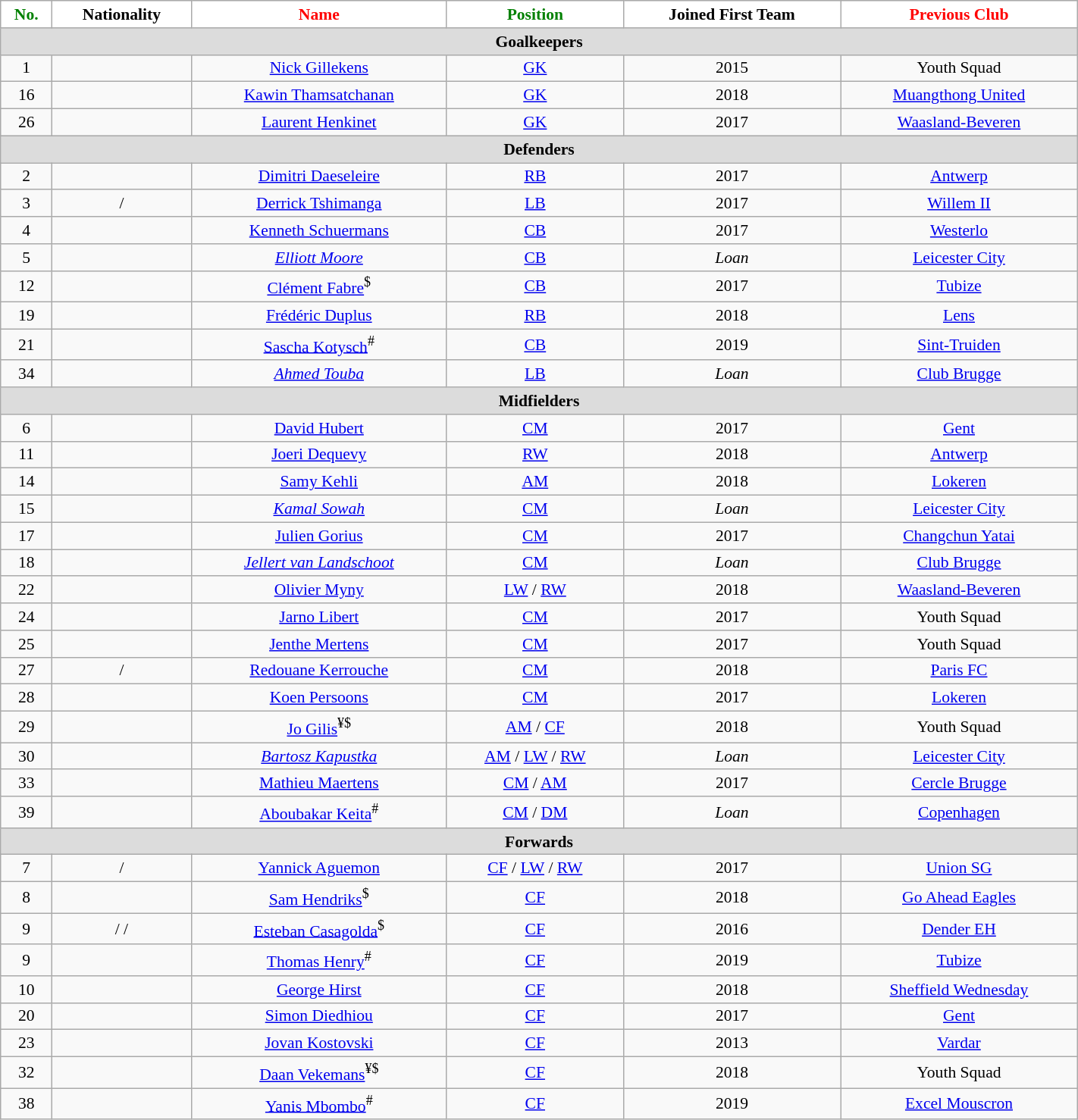<table class="wikitable" style="text-align: center; font-size:90%; width:75%">
<tr>
<th style="background: #ffffff; color:green">No.</th>
<th style="background: #ffffff; color:black">Nationality</th>
<th style="background: #ffffff; color:red">Name</th>
<th style="background: #ffffff; color:green">Position</th>
<th style="background: #ffffff; color:black">Joined First Team</th>
<th style="background: #ffffff; color:red">Previous Club</th>
</tr>
<tr>
<th colspan=6 style="background: #DCDCDC" align=right>Goalkeepers</th>
</tr>
<tr>
<td>1</td>
<td></td>
<td><a href='#'>Nick Gillekens</a></td>
<td><a href='#'>GK</a></td>
<td>2015</td>
<td>Youth Squad</td>
</tr>
<tr>
<td>16</td>
<td></td>
<td><a href='#'>Kawin Thamsatchanan</a></td>
<td><a href='#'>GK</a></td>
<td>2018</td>
<td> <a href='#'>Muangthong United</a></td>
</tr>
<tr>
<td>26</td>
<td></td>
<td><a href='#'>Laurent Henkinet</a></td>
<td><a href='#'>GK</a></td>
<td>2017</td>
<td> <a href='#'>Waasland-Beveren</a></td>
</tr>
<tr>
<th colspan=6 style="background: #DCDCDC" align=right>Defenders</th>
</tr>
<tr>
<td>2</td>
<td></td>
<td><a href='#'>Dimitri Daeseleire</a></td>
<td><a href='#'>RB</a></td>
<td>2017</td>
<td> <a href='#'>Antwerp</a></td>
</tr>
<tr>
<td>3</td>
<td> / </td>
<td><a href='#'>Derrick Tshimanga</a></td>
<td><a href='#'>LB</a></td>
<td>2017</td>
<td> <a href='#'>Willem II</a></td>
</tr>
<tr>
<td>4</td>
<td></td>
<td><a href='#'>Kenneth Schuermans</a></td>
<td><a href='#'>CB</a></td>
<td>2017</td>
<td> <a href='#'>Westerlo</a></td>
</tr>
<tr>
<td>5</td>
<td></td>
<td><em><a href='#'>Elliott Moore</a></em></td>
<td><a href='#'>CB</a></td>
<td><em>Loan</em></td>
<td> <a href='#'>Leicester City</a></td>
</tr>
<tr>
<td>12</td>
<td></td>
<td><a href='#'>Clément Fabre</a><sup>$</sup></td>
<td><a href='#'>CB</a></td>
<td>2017</td>
<td> <a href='#'>Tubize</a></td>
</tr>
<tr>
<td>19</td>
<td></td>
<td><a href='#'>Frédéric Duplus</a></td>
<td><a href='#'>RB</a></td>
<td>2018</td>
<td> <a href='#'>Lens</a></td>
</tr>
<tr>
<td>21</td>
<td></td>
<td><a href='#'>Sascha Kotysch</a><sup>#</sup></td>
<td><a href='#'>CB</a></td>
<td>2019</td>
<td> <a href='#'>Sint-Truiden</a></td>
</tr>
<tr>
<td>34</td>
<td></td>
<td><em><a href='#'>Ahmed Touba</a></em></td>
<td><a href='#'>LB</a></td>
<td><em>Loan</em></td>
<td> <a href='#'>Club Brugge</a></td>
</tr>
<tr>
<th colspan=6 style="background: #DCDCDC" align=right>Midfielders</th>
</tr>
<tr>
<td>6</td>
<td></td>
<td><a href='#'>David Hubert</a></td>
<td><a href='#'>CM</a></td>
<td>2017</td>
<td> <a href='#'>Gent</a></td>
</tr>
<tr>
<td>11</td>
<td></td>
<td><a href='#'>Joeri Dequevy</a></td>
<td><a href='#'>RW</a></td>
<td>2018</td>
<td> <a href='#'>Antwerp</a></td>
</tr>
<tr>
<td>14</td>
<td></td>
<td><a href='#'>Samy Kehli</a></td>
<td><a href='#'>AM</a></td>
<td>2018</td>
<td> <a href='#'>Lokeren</a></td>
</tr>
<tr>
<td>15</td>
<td></td>
<td><em><a href='#'>Kamal Sowah</a></em></td>
<td><a href='#'>CM</a></td>
<td><em>Loan</em></td>
<td> <a href='#'>Leicester City</a></td>
</tr>
<tr>
<td>17</td>
<td></td>
<td><a href='#'>Julien Gorius</a></td>
<td><a href='#'>CM</a></td>
<td>2017</td>
<td> <a href='#'>Changchun Yatai</a></td>
</tr>
<tr>
<td>18</td>
<td></td>
<td><em><a href='#'>Jellert van Landschoot</a></em></td>
<td><a href='#'>CM</a></td>
<td><em>Loan</em></td>
<td> <a href='#'>Club Brugge</a></td>
</tr>
<tr>
<td>22</td>
<td></td>
<td><a href='#'>Olivier Myny</a></td>
<td><a href='#'>LW</a> / <a href='#'>RW</a></td>
<td>2018</td>
<td> <a href='#'>Waasland-Beveren</a></td>
</tr>
<tr>
<td>24</td>
<td></td>
<td><a href='#'>Jarno Libert</a></td>
<td><a href='#'>CM</a></td>
<td>2017</td>
<td>Youth Squad</td>
</tr>
<tr>
<td>25</td>
<td></td>
<td><a href='#'>Jenthe Mertens</a></td>
<td><a href='#'>CM</a></td>
<td>2017</td>
<td>Youth Squad</td>
</tr>
<tr>
<td>27</td>
<td> / </td>
<td><a href='#'>Redouane Kerrouche</a></td>
<td><a href='#'>CM</a></td>
<td>2018</td>
<td> <a href='#'>Paris FC</a></td>
</tr>
<tr>
<td>28</td>
<td></td>
<td><a href='#'>Koen Persoons</a></td>
<td><a href='#'>CM</a></td>
<td>2017</td>
<td> <a href='#'>Lokeren</a></td>
</tr>
<tr>
<td>29</td>
<td></td>
<td><a href='#'>Jo Gilis</a><sup>¥$</sup></td>
<td><a href='#'>AM</a> / <a href='#'>CF</a></td>
<td>2018</td>
<td>Youth Squad</td>
</tr>
<tr>
<td>30</td>
<td></td>
<td><em><a href='#'>Bartosz Kapustka</a></em></td>
<td><a href='#'>AM</a> / <a href='#'>LW</a> / <a href='#'>RW</a></td>
<td><em>Loan</em></td>
<td> <a href='#'>Leicester City</a></td>
</tr>
<tr>
<td>33</td>
<td></td>
<td><a href='#'>Mathieu Maertens</a></td>
<td><a href='#'>CM</a> / <a href='#'>AM</a></td>
<td>2017</td>
<td> <a href='#'>Cercle Brugge</a></td>
</tr>
<tr>
<td>39</td>
<td><em></em></td>
<td><a href='#'>Aboubakar Keita</a><sup>#</sup></td>
<td><a href='#'>CM</a> / <a href='#'>DM</a></td>
<td><em>Loan</em></td>
<td> <a href='#'>Copenhagen</a></td>
</tr>
<tr>
<th colspan=11 style="background: #DCDCDC" align=right>Forwards</th>
</tr>
<tr>
<td>7</td>
<td> / </td>
<td><a href='#'>Yannick Aguemon</a></td>
<td><a href='#'>CF</a> / <a href='#'>LW</a> / <a href='#'>RW</a></td>
<td>2017</td>
<td> <a href='#'>Union SG</a></td>
</tr>
<tr>
<td>8</td>
<td></td>
<td><a href='#'>Sam Hendriks</a><sup>$</sup></td>
<td><a href='#'>CF</a></td>
<td>2018</td>
<td> <a href='#'>Go Ahead Eagles</a></td>
</tr>
<tr>
<td>9</td>
<td> /  / </td>
<td><a href='#'>Esteban Casagolda</a><sup>$</sup></td>
<td><a href='#'>CF</a></td>
<td>2016</td>
<td> <a href='#'>Dender EH</a></td>
</tr>
<tr>
<td>9</td>
<td></td>
<td><a href='#'>Thomas Henry</a><sup>#</sup></td>
<td><a href='#'>CF</a></td>
<td>2019</td>
<td> <a href='#'>Tubize</a></td>
</tr>
<tr>
<td>10</td>
<td></td>
<td><a href='#'>George Hirst</a></td>
<td><a href='#'>CF</a></td>
<td>2018</td>
<td> <a href='#'>Sheffield Wednesday</a></td>
</tr>
<tr>
<td>20</td>
<td></td>
<td><a href='#'>Simon Diedhiou</a></td>
<td><a href='#'>CF</a></td>
<td>2017</td>
<td> <a href='#'>Gent</a></td>
</tr>
<tr>
<td>23</td>
<td></td>
<td><a href='#'>Jovan Kostovski</a></td>
<td><a href='#'>CF</a></td>
<td>2013</td>
<td> <a href='#'>Vardar</a></td>
</tr>
<tr>
<td>32</td>
<td></td>
<td><a href='#'>Daan Vekemans</a><sup>¥$</sup></td>
<td><a href='#'>CF</a></td>
<td>2018</td>
<td>Youth Squad</td>
</tr>
<tr>
<td>38</td>
<td></td>
<td><a href='#'>Yanis Mbombo</a><sup>#</sup></td>
<td><a href='#'>CF</a></td>
<td>2019</td>
<td> <a href='#'>Excel Mouscron</a></td>
</tr>
</table>
